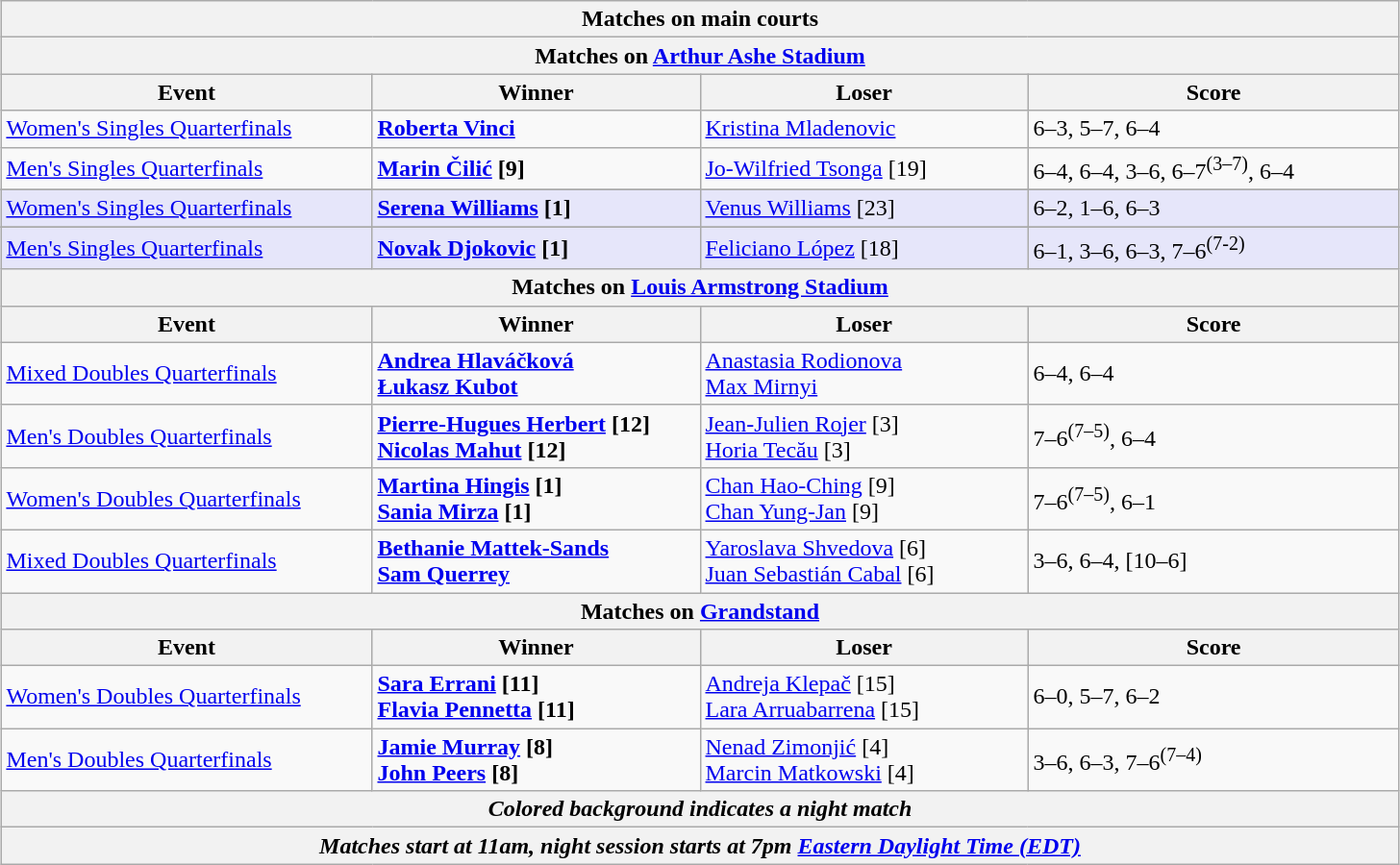<table class="wikitable" style="margin:auto;">
<tr>
<th colspan="4" style="white-space:nowrap;">Matches on main courts</th>
</tr>
<tr>
<th colspan="4"><strong>Matches on <a href='#'>Arthur Ashe Stadium</a></strong></th>
</tr>
<tr>
<th width=250>Event</th>
<th width=220>Winner</th>
<th width=220>Loser</th>
<th width=250>Score</th>
</tr>
<tr>
<td><a href='#'>Women's Singles Quarterfinals</a></td>
<td><strong> <a href='#'>Roberta Vinci</a></strong></td>
<td> <a href='#'>Kristina Mladenovic</a></td>
<td>6–3, 5–7, 6–4</td>
</tr>
<tr>
<td><a href='#'>Men's Singles Quarterfinals</a></td>
<td><strong> <a href='#'>Marin Čilić</a> [9]</strong></td>
<td> <a href='#'>Jo-Wilfried Tsonga</a> [19]</td>
<td>6–4, 6–4, 3–6, 6–7<sup>(3–7)</sup>, 6–4</td>
</tr>
<tr>
</tr>
<tr bgcolor=lavender>
<td><a href='#'>Women's Singles Quarterfinals</a></td>
<td><strong> <a href='#'>Serena Williams</a> [1]</strong></td>
<td> <a href='#'>Venus Williams</a> [23]</td>
<td>6–2, 1–6, 6–3</td>
</tr>
<tr>
</tr>
<tr bgcolor=lavender>
<td><a href='#'>Men's Singles Quarterfinals</a></td>
<td><strong> <a href='#'>Novak Djokovic</a> [1]</strong></td>
<td> <a href='#'>Feliciano López</a> [18]</td>
<td>6–1, 3–6, 6–3, 7–6<sup>(7-2)</sup></td>
</tr>
<tr>
<th colspan="4"><strong>Matches on <a href='#'>Louis Armstrong Stadium</a></strong></th>
</tr>
<tr>
<th width=250>Event</th>
<th width=220>Winner</th>
<th width=220>Loser</th>
<th width=250>Score</th>
</tr>
<tr>
<td><a href='#'>Mixed Doubles Quarterfinals</a></td>
<td><strong> <a href='#'>Andrea Hlaváčková</a> <br>  <a href='#'>Łukasz Kubot</a></strong></td>
<td> <a href='#'>Anastasia Rodionova</a> <br>  <a href='#'>Max Mirnyi</a></td>
<td>6–4, 6–4</td>
</tr>
<tr>
<td><a href='#'>Men's Doubles Quarterfinals</a></td>
<td><strong> <a href='#'>Pierre-Hugues Herbert</a> [12] <br>  <a href='#'>Nicolas Mahut</a> [12]</strong></td>
<td> <a href='#'>Jean-Julien Rojer</a> [3] <br>  <a href='#'>Horia Tecău</a> [3]</td>
<td>7–6<sup>(7–5)</sup>, 6–4</td>
</tr>
<tr>
<td><a href='#'>Women's Doubles Quarterfinals</a></td>
<td><strong> <a href='#'>Martina Hingis</a> [1] <br>  <a href='#'>Sania Mirza</a> [1]</strong></td>
<td> <a href='#'>Chan Hao-Ching</a> [9] <br>  <a href='#'>Chan Yung-Jan</a> [9]</td>
<td>7–6<sup>(7–5)</sup>, 6–1</td>
</tr>
<tr>
<td><a href='#'>Mixed Doubles Quarterfinals</a></td>
<td><strong> <a href='#'>Bethanie Mattek-Sands</a> <br>  <a href='#'>Sam Querrey</a></strong></td>
<td> <a href='#'>Yaroslava Shvedova</a> [6] <br>  <a href='#'>Juan Sebastián Cabal</a> [6]</td>
<td>3–6, 6–4, [10–6]</td>
</tr>
<tr>
<th colspan="4"><strong>Matches on <a href='#'>Grandstand</a></strong></th>
</tr>
<tr>
<th width=250>Event</th>
<th width=220>Winner</th>
<th width=220>Loser</th>
<th width=250>Score</th>
</tr>
<tr>
<td><a href='#'>Women's Doubles Quarterfinals</a></td>
<td><strong> <a href='#'>Sara Errani</a> [11] <br>  <a href='#'>Flavia Pennetta</a> [11]</strong></td>
<td> <a href='#'>Andreja Klepač</a> [15] <br>  <a href='#'>Lara Arruabarrena</a> [15]</td>
<td>6–0, 5–7, 6–2</td>
</tr>
<tr>
<td><a href='#'>Men's Doubles Quarterfinals</a></td>
<td><strong> <a href='#'>Jamie Murray</a> [8] <br>  <a href='#'>John Peers</a> [8]</strong></td>
<td> <a href='#'>Nenad Zimonjić</a> [4] <br>  <a href='#'>Marcin Matkowski</a> [4]</td>
<td>3–6, 6–3, 7–6<sup>(7–4)</sup></td>
</tr>
<tr>
<th colspan=4><em>Colored background indicates a night match</em></th>
</tr>
<tr>
<th colspan=4><em>Matches start at 11am, night session starts at 7pm <a href='#'>Eastern Daylight Time (EDT)</a></em></th>
</tr>
</table>
